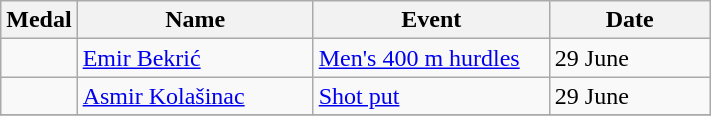<table class="wikitable sortable" style="font-size:100%">
<tr>
<th>Medal</th>
<th width=150>Name</th>
<th width=150>Event</th>
<th width=100>Date</th>
</tr>
<tr>
<td></td>
<td><a href='#'>Emir Bekrić</a></td>
<td><a href='#'>Men's 400 m hurdles</a></td>
<td>29 June</td>
</tr>
<tr>
<td></td>
<td><a href='#'>Asmir Kolašinac</a></td>
<td><a href='#'>Shot put</a></td>
<td>29 June</td>
</tr>
<tr>
</tr>
</table>
